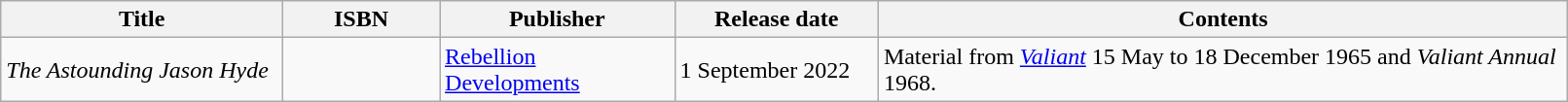<table class="wikitable" width="85%">
<tr>
<th width=18%>Title</th>
<th width=10%>ISBN</th>
<th width=15%>Publisher</th>
<th width=13%>Release date</th>
<th width=44%>Contents</th>
</tr>
<tr>
<td><em>The Astounding Jason Hyde</em></td>
<td></td>
<td><a href='#'>Rebellion Developments</a></td>
<td>1 September 2022</td>
<td>Material from <em><a href='#'>Valiant</a></em> 15 May to 18 December 1965 and <em>Valiant Annual</em> 1968.</td>
</tr>
</table>
